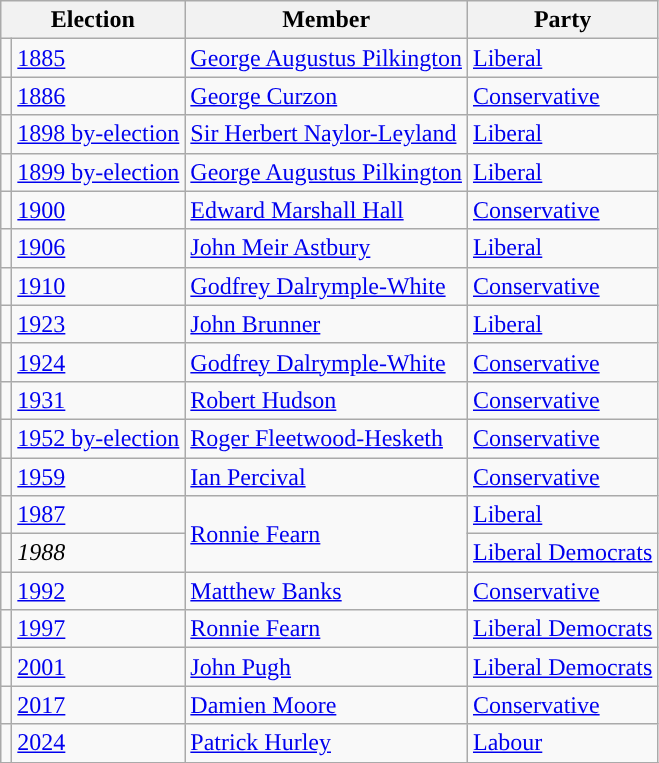<table class="wikitable">
<tr>
<th colspan=2>Election</th>
<th>Member</th>
<th>Party</th>
</tr>
<tr>
<td style="color:inherit;background-color: "></td>
<td><a href='#'>1885</a></td>
<td><a href='#'>George Augustus Pilkington</a></td>
<td><a href='#'>Liberal</a></td>
</tr>
<tr>
<td style="color:inherit;background-color: "></td>
<td><a href='#'>1886</a></td>
<td><a href='#'>George Curzon</a></td>
<td><a href='#'>Conservative</a></td>
</tr>
<tr>
<td style="color:inherit;background-color: "></td>
<td><a href='#'>1898 by-election</a></td>
<td><a href='#'>Sir Herbert Naylor-Leyland</a></td>
<td><a href='#'>Liberal</a></td>
</tr>
<tr>
<td style="color:inherit;background-color: "></td>
<td><a href='#'>1899 by-election</a></td>
<td><a href='#'>George Augustus Pilkington</a></td>
<td><a href='#'>Liberal</a></td>
</tr>
<tr>
<td style="color:inherit;background-color: "></td>
<td><a href='#'>1900</a></td>
<td><a href='#'>Edward Marshall Hall</a></td>
<td><a href='#'>Conservative</a></td>
</tr>
<tr>
<td style="color:inherit;background-color: "></td>
<td><a href='#'>1906</a></td>
<td><a href='#'>John Meir Astbury</a></td>
<td><a href='#'>Liberal</a></td>
</tr>
<tr>
<td style="color:inherit;background-color: "></td>
<td><a href='#'>1910</a></td>
<td><a href='#'>Godfrey Dalrymple-White</a></td>
<td><a href='#'>Conservative</a></td>
</tr>
<tr>
<td style="color:inherit;background-color: "></td>
<td><a href='#'>1923</a></td>
<td><a href='#'>John Brunner</a></td>
<td><a href='#'>Liberal</a></td>
</tr>
<tr>
<td style="color:inherit;background-color: "></td>
<td><a href='#'>1924</a></td>
<td><a href='#'>Godfrey Dalrymple-White</a></td>
<td><a href='#'>Conservative</a></td>
</tr>
<tr>
<td style="color:inherit;background-color: "></td>
<td><a href='#'>1931</a></td>
<td><a href='#'>Robert Hudson</a></td>
<td><a href='#'>Conservative</a></td>
</tr>
<tr>
<td style="color:inherit;background-color: "></td>
<td><a href='#'>1952 by-election</a></td>
<td><a href='#'>Roger Fleetwood-Hesketh</a></td>
<td><a href='#'>Conservative</a></td>
</tr>
<tr>
<td style="color:inherit;background-color: "></td>
<td><a href='#'>1959</a></td>
<td><a href='#'>Ian Percival</a></td>
<td><a href='#'>Conservative</a></td>
</tr>
<tr>
<td style="color:inherit;background-color: "></td>
<td><a href='#'>1987</a></td>
<td rowspan="2"><a href='#'>Ronnie Fearn</a></td>
<td><a href='#'>Liberal</a></td>
</tr>
<tr>
<td style="color:inherit;background-color: "></td>
<td><em>1988</em></td>
<td><a href='#'>Liberal Democrats</a></td>
</tr>
<tr>
<td style="color:inherit;background-color: "></td>
<td><a href='#'>1992</a></td>
<td><a href='#'>Matthew Banks</a></td>
<td><a href='#'>Conservative</a></td>
</tr>
<tr>
<td style="color:inherit;background-color: "></td>
<td><a href='#'>1997</a></td>
<td><a href='#'>Ronnie Fearn</a></td>
<td><a href='#'>Liberal Democrats</a></td>
</tr>
<tr>
<td style="color:inherit;background-color: "></td>
<td><a href='#'>2001</a></td>
<td><a href='#'>John Pugh</a></td>
<td><a href='#'>Liberal Democrats</a></td>
</tr>
<tr>
<td style="color:inherit;background-color: "></td>
<td><a href='#'>2017</a></td>
<td><a href='#'>Damien Moore</a></td>
<td><a href='#'>Conservative</a></td>
</tr>
<tr>
<td style="color:inherit;background-color: "></td>
<td><a href='#'>2024</a></td>
<td><a href='#'>Patrick Hurley</a></td>
<td><a href='#'>Labour</a></td>
</tr>
<tr>
</tr>
</table>
